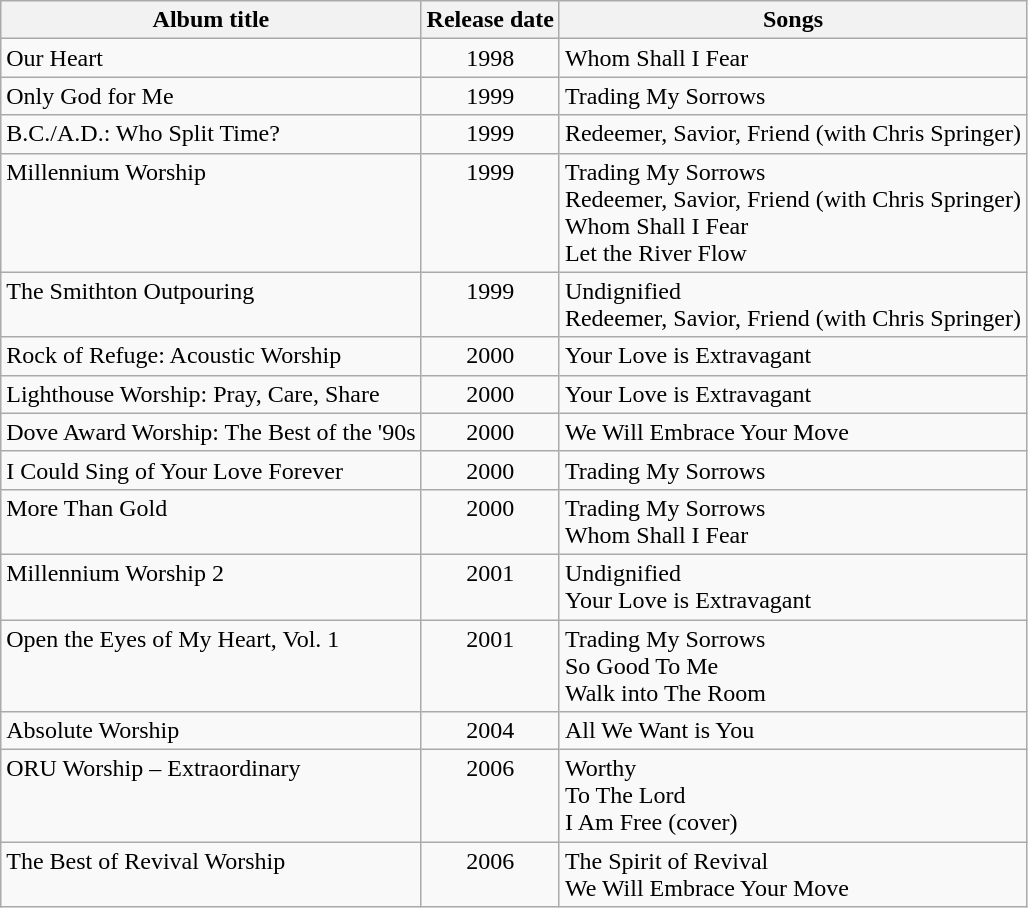<table class="wikitable">
<tr>
<th>Album title</th>
<th>Release date</th>
<th>Songs</th>
</tr>
<tr>
<td align="left" valign="top">Our Heart</td>
<td align="center" valign="top">1998</td>
<td align="left" valign="top">Whom Shall I Fear</td>
</tr>
<tr>
<td align="left" valign="top">Only God for Me</td>
<td align="center" valign="top">1999</td>
<td align="left" valign="top">Trading My Sorrows</td>
</tr>
<tr>
<td align="left" valign="top">B.C./A.D.: Who Split Time?</td>
<td align="center" valign="top">1999</td>
<td align="left" valign="top">Redeemer, Savior, Friend (with Chris Springer)</td>
</tr>
<tr>
<td align="left" valign="top">Millennium Worship</td>
<td align="center" valign="top">1999</td>
<td align="left" valign="top">Trading My Sorrows<br>Redeemer, Savior, Friend (with Chris Springer)<br>Whom Shall I Fear<br>Let the River Flow</td>
</tr>
<tr>
<td align="left" valign="top">The Smithton Outpouring</td>
<td align="center" valign="top">1999</td>
<td align="left" valign="top">Undignified<br>Redeemer, Savior, Friend (with Chris Springer)</td>
</tr>
<tr>
<td align="left" valign="top">Rock of Refuge: Acoustic Worship</td>
<td align="center" valign="top">2000</td>
<td align="left" valign="top">Your Love is Extravagant</td>
</tr>
<tr>
<td align="left" valign="top">Lighthouse Worship: Pray, Care, Share</td>
<td align="center" valign="top">2000</td>
<td align="left" valign="top">Your Love is Extravagant</td>
</tr>
<tr>
<td align="left" valign="top">Dove Award Worship: The Best of the '90s</td>
<td align="center" valign="top">2000</td>
<td align="left" valign="top">We Will Embrace Your Move</td>
</tr>
<tr>
<td align="left" valign="top">I Could Sing of Your Love Forever</td>
<td align="center" valign="top">2000</td>
<td align="left" valign="top">Trading My Sorrows</td>
</tr>
<tr>
<td align="left" valign="top">More Than Gold</td>
<td align="center" valign="top">2000</td>
<td align="left" valign="top">Trading My Sorrows<br>Whom Shall I Fear</td>
</tr>
<tr>
<td align="left" valign="top">Millennium Worship 2</td>
<td align="center" valign="top">2001</td>
<td align="left" valign="top">Undignified<br>Your Love is Extravagant</td>
</tr>
<tr>
<td align="left" valign="top">Open the Eyes of My Heart, Vol. 1</td>
<td align="center" valign="top">2001</td>
<td align="left" valign="top">Trading My Sorrows<br>So Good To Me<br>Walk into The Room</td>
</tr>
<tr>
<td align="left" valign="top">Absolute Worship</td>
<td align="center" valign="top">2004</td>
<td align="left" valign="top">All We Want is You</td>
</tr>
<tr>
<td align="left" valign="top">ORU Worship – Extraordinary</td>
<td align="center" valign="top">2006</td>
<td align="left" valign="top">Worthy<br>To The Lord<br>I Am Free (cover)</td>
</tr>
<tr>
<td align="left" valign="top">The Best of Revival Worship</td>
<td align="center" valign="top">2006</td>
<td align="left" valign="top">The Spirit of Revival<br>We Will Embrace Your Move</td>
</tr>
</table>
